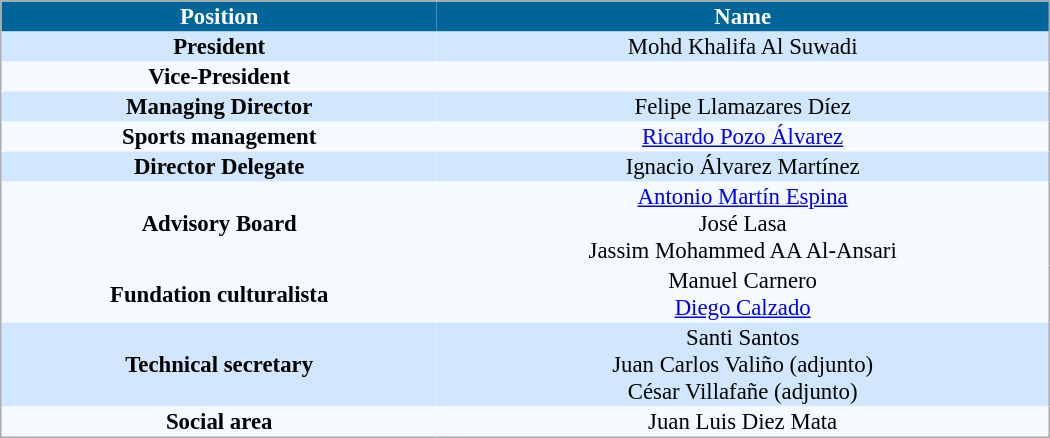<table cellspacing="0" style="background: white; border: 1px #aaa solid; border-collapse: collapse; font-size: 95%;" width=700px>
<tr bgcolor=#006699 style="color:white;">
<td align=center colspan=5><strong>Position</strong></td>
<td align=center colspan=5><strong>Name</strong></td>
</tr>
<tr bgcolor=#D0E7FF style="color:black;">
<td align=center colspan=5><strong>President</strong></td>
<td align=center colspan=5>Mohd Khalifa Al Suwadi</td>
</tr>
<tr bgcolor=#F5FAFF style="color:black;">
<td align=center colspan=5><strong>Vice-President</strong></td>
<td align=center colspan=5></td>
</tr>
<tr bgcolor=#D0E7FF style="color:black;">
<td align=center colspan=5><strong>Managing Director </strong></td>
<td align=center colspan=5>Felipe Llamazares Díez</td>
</tr>
<tr bgcolor=#F5FAFF style="color:black;">
<td align=center colspan=5><strong>Sports management</strong></td>
<td align=center colspan=5><a href='#'>Ricardo Pozo Álvarez</a></td>
</tr>
<tr bgcolor=#D0E7FF style="color:black;">
<td align=center colspan=5><strong>Director Delegate</strong></td>
<td align=center colspan=5>Ignacio Álvarez Martínez</td>
</tr>
<tr bgcolor=#F5FAFF style="color:black;">
<td align=center colspan=5><strong>Advisory Board</strong></td>
<td align=center colspan=5><a href='#'>Antonio Martín Espina</a><br>José Lasa<br>Jassim Mohammed AA Al-Ansari</td>
</tr>
<tr bgcolor=#F5FAFF style="color:black;">
<td align=center colspan=5><strong>Fundation culturalista</strong></td>
<td align=center colspan=5>Manuel Carnero<br><a href='#'>Diego Calzado</a></td>
</tr>
<tr bgcolor=#D0E7FF style="color:black;">
<td align=center colspan=5><strong>Technical secretary</strong></td>
<td align=center colspan=5>Santi Santos<br> Juan Carlos Valiño (adjunto)<br> César Villafañe (adjunto)</td>
</tr>
<tr bgcolor=#F5FAFF style="color:black;">
<td align=center colspan=5><strong>Social area</strong></td>
<td align=center colspan=5>Juan Luis Diez Mata</td>
</tr>
</table>
